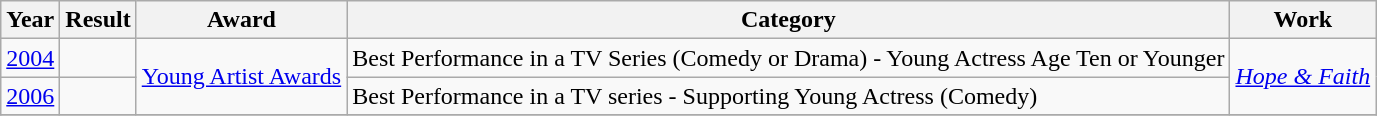<table class="wikitable">
<tr>
<th>Year</th>
<th>Result</th>
<th>Award</th>
<th>Category</th>
<th>Work</th>
</tr>
<tr>
<td><a href='#'>2004</a></td>
<td></td>
<td rowspan=2><a href='#'>Young Artist Awards</a></td>
<td>Best Performance in a TV Series (Comedy or Drama) - Young Actress Age Ten or Younger</td>
<td rowspan=2><em><a href='#'>Hope & Faith</a></em></td>
</tr>
<tr>
<td><a href='#'>2006</a></td>
<td></td>
<td>Best Performance in a TV series - Supporting Young Actress (Comedy)</td>
</tr>
<tr>
</tr>
</table>
